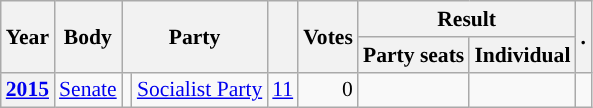<table class="wikitable plainrowheaders sortable" border=2 cellpadding=4 cellspacing=0 style="border: 1px #aaa solid; font-size: 90%; text-align:center;">
<tr>
<th scope="col" rowspan=2>Year</th>
<th scope="col" rowspan=2>Body</th>
<th scope="col" colspan=2 rowspan=2>Party</th>
<th scope="col" rowspan=2></th>
<th scope="col" rowspan=2>Votes</th>
<th scope="colgroup" colspan=2>Result</th>
<th scope="col" rowspan=2 class="unsortable">.</th>
</tr>
<tr>
<th scope="col">Party seats</th>
<th scope="col">Individual</th>
</tr>
<tr>
<th scope="row"><a href='#'>2015</a></th>
<td><a href='#'>Senate</a></td>
<td style="background-color:"></td>
<td><a href='#'>Socialist Party</a></td>
<td style=text-align:right><a href='#'>11</a></td>
<td style=text-align:right>0</td>
<td style=text-align:right></td>
<td></td>
<td></td>
</tr>
</table>
